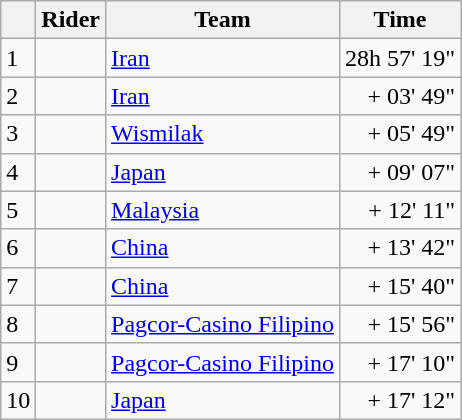<table class=wikitable>
<tr>
<th></th>
<th>Rider</th>
<th>Team</th>
<th>Time</th>
</tr>
<tr>
<td>1</td>
<td></td>
<td><a href='#'>Iran</a></td>
<td align=right>28h 57' 19"</td>
</tr>
<tr>
<td>2</td>
<td></td>
<td><a href='#'>Iran</a></td>
<td align=right>+ 03' 49"</td>
</tr>
<tr>
<td>3</td>
<td></td>
<td><a href='#'>Wismilak</a></td>
<td align=right>+ 05' 49"</td>
</tr>
<tr>
<td>4</td>
<td></td>
<td><a href='#'>Japan</a></td>
<td align=right>+ 09' 07"</td>
</tr>
<tr>
<td>5</td>
<td></td>
<td><a href='#'>Malaysia</a></td>
<td align=right>+ 12' 11"</td>
</tr>
<tr>
<td>6</td>
<td></td>
<td><a href='#'>China</a></td>
<td align=right>+ 13' 42"</td>
</tr>
<tr>
<td>7</td>
<td></td>
<td><a href='#'>China</a></td>
<td align=right>+ 15' 40"</td>
</tr>
<tr>
<td>8</td>
<td></td>
<td><a href='#'>Pagcor-Casino Filipino</a></td>
<td align=right>+ 15' 56"</td>
</tr>
<tr>
<td>9</td>
<td></td>
<td><a href='#'>Pagcor-Casino Filipino</a></td>
<td align=right>+ 17' 10"</td>
</tr>
<tr>
<td>10</td>
<td></td>
<td><a href='#'>Japan</a></td>
<td align=right>+ 17' 12"</td>
</tr>
</table>
